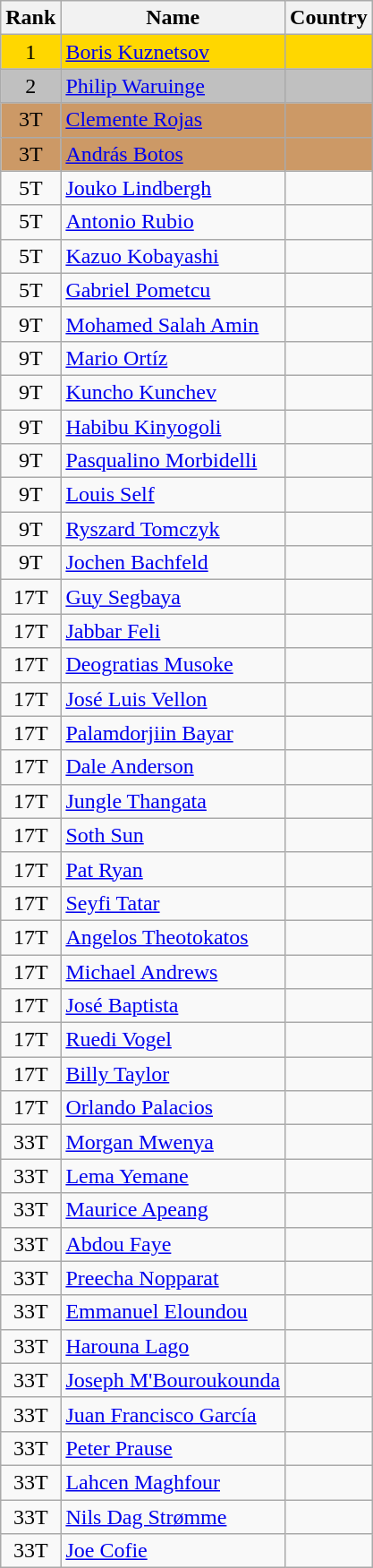<table class="wikitable sortable" style="text-align:center">
<tr>
<th>Rank</th>
<th>Name</th>
<th>Country</th>
</tr>
<tr bgcolor=gold>
<td>1</td>
<td align="left"><a href='#'>Boris Kuznetsov</a></td>
<td align="left"></td>
</tr>
<tr bgcolor=silver>
<td>2</td>
<td align="left"><a href='#'>Philip Waruinge</a></td>
<td align="left"></td>
</tr>
<tr bgcolor=#CC9966>
<td>3T</td>
<td align="left"><a href='#'>Clemente Rojas</a></td>
<td align="left"></td>
</tr>
<tr bgcolor=#CC9966>
<td>3T</td>
<td align="left"><a href='#'>András Botos</a></td>
<td align="left"></td>
</tr>
<tr>
<td>5T</td>
<td align="left"><a href='#'>Jouko Lindbergh</a></td>
<td align="left"></td>
</tr>
<tr>
<td>5T</td>
<td align="left"><a href='#'>Antonio Rubio</a></td>
<td align="left"></td>
</tr>
<tr>
<td>5T</td>
<td align="left"><a href='#'>Kazuo Kobayashi</a></td>
<td align="left"></td>
</tr>
<tr>
<td>5T</td>
<td align="left"><a href='#'>Gabriel Pometcu</a></td>
<td align="left"></td>
</tr>
<tr>
<td>9T</td>
<td align="left"><a href='#'>Mohamed Salah Amin</a></td>
<td align="left"></td>
</tr>
<tr>
<td>9T</td>
<td align="left"><a href='#'>Mario Ortíz</a></td>
<td align="left"></td>
</tr>
<tr>
<td>9T</td>
<td align="left"><a href='#'>Kuncho Kunchev</a></td>
<td align="left"></td>
</tr>
<tr>
<td>9T</td>
<td align="left"><a href='#'>Habibu Kinyogoli</a></td>
<td align="left"></td>
</tr>
<tr>
<td>9T</td>
<td align="left"><a href='#'>Pasqualino Morbidelli</a></td>
<td align="left"></td>
</tr>
<tr>
<td>9T</td>
<td align="left"><a href='#'>Louis Self</a></td>
<td align="left"></td>
</tr>
<tr>
<td>9T</td>
<td align="left"><a href='#'>Ryszard Tomczyk</a></td>
<td align="left"></td>
</tr>
<tr>
<td>9T</td>
<td align="left"><a href='#'>Jochen Bachfeld</a></td>
<td align="left"></td>
</tr>
<tr>
<td>17T</td>
<td align="left"><a href='#'>Guy Segbaya</a></td>
<td align="left"></td>
</tr>
<tr>
<td>17T</td>
<td align="left"><a href='#'>Jabbar Feli</a></td>
<td align="left"></td>
</tr>
<tr>
<td>17T</td>
<td align="left"><a href='#'>Deogratias Musoke</a></td>
<td align="left"></td>
</tr>
<tr>
<td>17T</td>
<td align="left"><a href='#'>José Luis Vellon</a></td>
<td align="left"></td>
</tr>
<tr>
<td>17T</td>
<td align="left"><a href='#'>Palamdorjiin Bayar</a></td>
<td align="left"></td>
</tr>
<tr>
<td>17T</td>
<td align="left"><a href='#'>Dale Anderson</a></td>
<td align="left"></td>
</tr>
<tr>
<td>17T</td>
<td align="left"><a href='#'>Jungle Thangata</a></td>
<td align="left"></td>
</tr>
<tr>
<td>17T</td>
<td align="left"><a href='#'>Soth Sun</a></td>
<td align="left"></td>
</tr>
<tr>
<td>17T</td>
<td align="left"><a href='#'>Pat Ryan</a></td>
<td align="left"></td>
</tr>
<tr>
<td>17T</td>
<td align="left"><a href='#'>Seyfi Tatar</a></td>
<td align="left"></td>
</tr>
<tr>
<td>17T</td>
<td align="left"><a href='#'>Angelos Theotokatos</a></td>
<td align="left"></td>
</tr>
<tr>
<td>17T</td>
<td align="left"><a href='#'>Michael Andrews</a></td>
<td align="left"></td>
</tr>
<tr>
<td>17T</td>
<td align="left"><a href='#'>José Baptista</a></td>
<td align="left"></td>
</tr>
<tr>
<td>17T</td>
<td align="left"><a href='#'>Ruedi Vogel</a></td>
<td align="left"></td>
</tr>
<tr>
<td>17T</td>
<td align="left"><a href='#'>Billy Taylor</a></td>
<td align="left"></td>
</tr>
<tr>
<td>17T</td>
<td align="left"><a href='#'>Orlando Palacios</a></td>
<td align="left"></td>
</tr>
<tr>
<td>33T</td>
<td align="left"><a href='#'>Morgan Mwenya</a></td>
<td align="left"></td>
</tr>
<tr>
<td>33T</td>
<td align="left"><a href='#'>Lema Yemane</a></td>
<td align="left"></td>
</tr>
<tr>
<td>33T</td>
<td align="left"><a href='#'>Maurice Apeang</a></td>
<td align="left"></td>
</tr>
<tr>
<td>33T</td>
<td align="left"><a href='#'>Abdou Faye</a></td>
<td align="left"></td>
</tr>
<tr>
<td>33T</td>
<td align="left"><a href='#'>Preecha Nopparat</a></td>
<td align="left"></td>
</tr>
<tr>
<td>33T</td>
<td align="left"><a href='#'>Emmanuel Eloundou</a></td>
<td align="left"></td>
</tr>
<tr>
<td>33T</td>
<td align="left"><a href='#'>Harouna Lago</a></td>
<td align="left"></td>
</tr>
<tr>
<td>33T</td>
<td align="left"><a href='#'>Joseph M'Bouroukounda</a></td>
<td align="left"></td>
</tr>
<tr>
<td>33T</td>
<td align="left"><a href='#'>Juan Francisco García</a></td>
<td align="left"></td>
</tr>
<tr>
<td>33T</td>
<td align="left"><a href='#'>Peter Prause</a></td>
<td align="left"></td>
</tr>
<tr>
<td>33T</td>
<td align="left"><a href='#'>Lahcen Maghfour</a></td>
<td align="left"></td>
</tr>
<tr>
<td>33T</td>
<td align="left"><a href='#'>Nils Dag Strømme</a></td>
<td align="left"></td>
</tr>
<tr>
<td>33T</td>
<td align="left"><a href='#'>Joe Cofie</a></td>
<td align="left"></td>
</tr>
</table>
